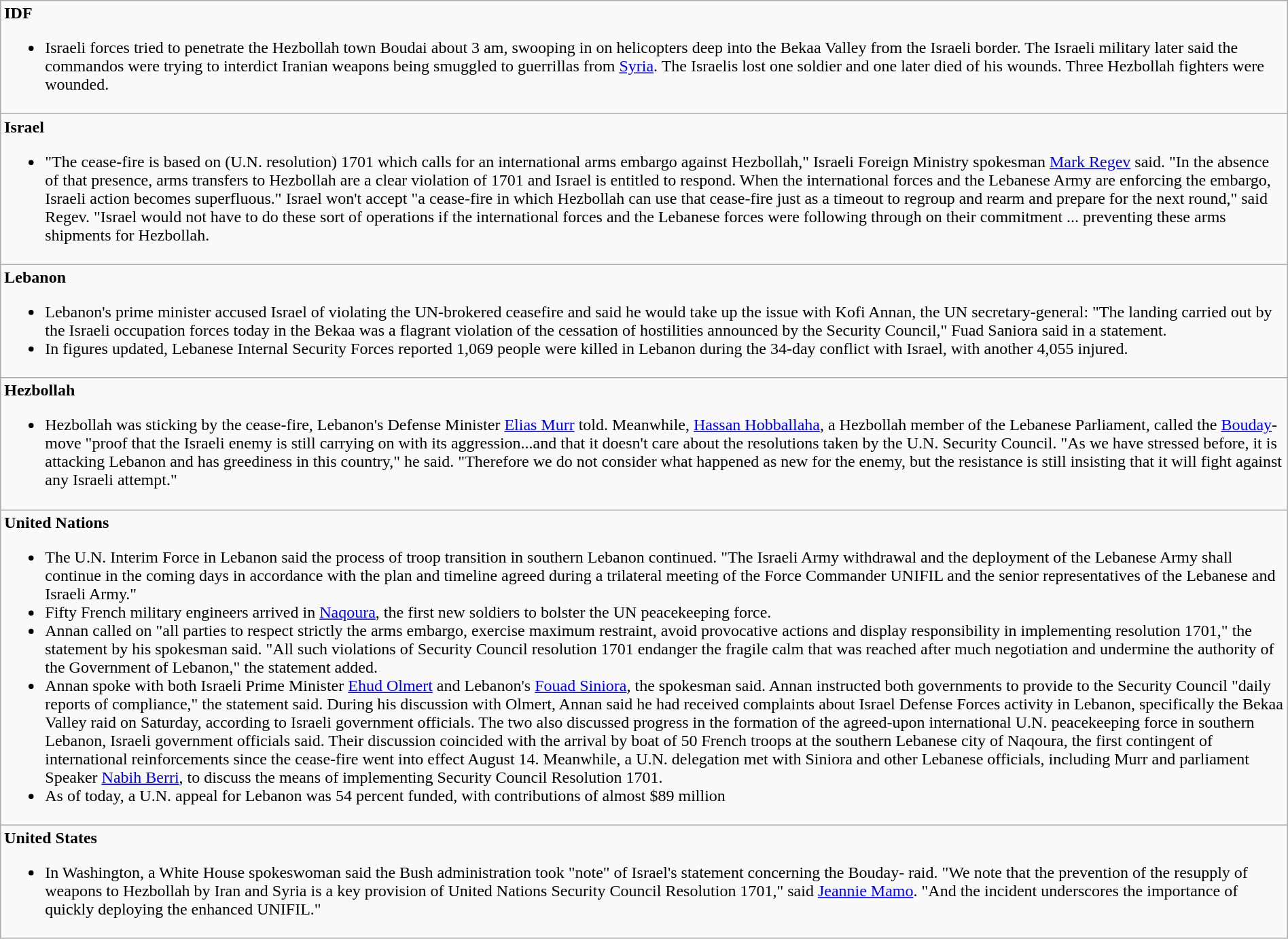<table width="100%" class="wikitable">
<tr>
<td><strong>IDF</strong><br><ul><li>Israeli forces tried to penetrate the Hezbollah town Boudai about 3 am, swooping in on helicopters deep into the Bekaa Valley  from the Israeli border. The Israeli military later said the commandos were trying to interdict Iranian weapons being smuggled to guerrillas from <a href='#'>Syria</a>. The Israelis lost one soldier and one later died of his wounds. Three Hezbollah fighters were wounded.</li></ul></td>
</tr>
<tr>
<td><strong>Israel</strong><br><ul><li>"The cease-fire is based on (U.N. resolution) 1701 which calls for an international arms embargo against Hezbollah," Israeli Foreign Ministry spokesman <a href='#'>Mark Regev</a> said. "In the absence of that presence, arms transfers to Hezbollah are a clear violation of 1701 and Israel is entitled to respond. When the international forces and the Lebanese Army are enforcing the embargo, Israeli action becomes superfluous." Israel won't accept "a cease-fire in which Hezbollah can use that cease-fire just as a timeout to regroup and rearm and prepare for the next round," said Regev. "Israel would not have to do these sort of operations if the international forces and the Lebanese forces were following through on their commitment ... preventing these arms shipments for Hezbollah.</li></ul></td>
</tr>
<tr>
<td><strong>Lebanon</strong><br><ul><li>Lebanon's prime minister accused Israel of violating the UN-brokered ceasefire and said he would take up the issue with Kofi Annan, the UN secretary-general: "The landing carried out by the Israeli occupation forces today in the Bekaa was a flagrant violation of the cessation of hostilities announced by the Security Council," Fuad Saniora said in a statement.</li><li>In figures updated, Lebanese Internal Security Forces reported 1,069 people were killed in Lebanon during the 34-day conflict with Israel, with another 4,055 injured.</li></ul></td>
</tr>
<tr>
<td><strong>Hezbollah</strong><br><ul><li>Hezbollah was sticking by the cease-fire, Lebanon's Defense Minister <a href='#'>Elias Murr</a> told. Meanwhile, <a href='#'>Hassan Hobballaha</a>, a Hezbollah member of the Lebanese Parliament, called the <a href='#'>Bouday</a>- move "proof that the Israeli enemy is still carrying on with its aggression...and that it doesn't care about the resolutions taken by the U.N. Security Council. "As we have stressed before, it is attacking Lebanon and has greediness in this country," he said. "Therefore we do not consider what happened as new for the enemy, but the resistance is still insisting that it will fight against any Israeli attempt."</li></ul></td>
</tr>
<tr>
<td><strong>United Nations</strong><br><ul><li>The U.N. Interim Force in Lebanon said the process of troop transition in southern Lebanon continued. "The Israeli Army withdrawal and the deployment of the Lebanese Army shall continue in the coming days in accordance with the plan and timeline agreed during a trilateral meeting of the Force Commander UNIFIL and the senior representatives of the Lebanese and Israeli Army."</li><li>Fifty French military engineers arrived in <a href='#'>Naqoura</a>, the first new soldiers to bolster the UN peacekeeping force.</li><li>Annan called on "all parties to respect strictly the arms embargo, exercise maximum restraint, avoid provocative actions and display responsibility in implementing resolution 1701," the statement by his spokesman said. "All such violations of Security Council resolution 1701 endanger the fragile calm that was reached after much negotiation and undermine the authority of the Government of Lebanon," the statement added.</li><li>Annan spoke with both Israeli Prime Minister <a href='#'>Ehud Olmert</a> and Lebanon's <a href='#'>Fouad Siniora</a>, the spokesman said. Annan instructed both governments to provide to the Security Council "daily reports of compliance," the statement said. During his discussion with Olmert, Annan said he had received complaints about Israel Defense Forces activity in Lebanon, specifically the Bekaa Valley raid on Saturday, according to Israeli government officials. The two also discussed progress in the formation of the agreed-upon international U.N. peacekeeping force in southern Lebanon, Israeli government officials said. Their discussion coincided with the arrival by boat of 50 French troops at the southern Lebanese city of Naqoura, the first contingent of international reinforcements since the cease-fire went into effect August 14. Meanwhile, a U.N. delegation met with Siniora and other Lebanese officials, including Murr and parliament Speaker <a href='#'>Nabih Berri</a>, to discuss the means of implementing Security Council Resolution 1701.</li><li>As of today, a U.N. appeal for Lebanon was 54 percent funded, with contributions of almost $89 million</li></ul></td>
</tr>
<tr>
<td><strong>United States</strong><br><ul><li>In Washington, a White House spokeswoman said the Bush administration took "note" of Israel's statement concerning the Bouday- raid. "We note that the prevention of the resupply of weapons to Hezbollah by Iran and Syria is a key provision of United Nations Security Council Resolution 1701," said <a href='#'>Jeannie Mamo</a>. "And the incident underscores the importance of quickly deploying the enhanced UNIFIL."</li></ul></td>
</tr>
</table>
